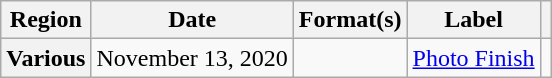<table class="wikitable plainrowheaders">
<tr>
<th scope="col">Region</th>
<th scope="col">Date</th>
<th scope="col">Format(s)</th>
<th scope="col">Label</th>
<th scope="col"></th>
</tr>
<tr>
<th scope="row">Various</th>
<td>November 13, 2020</td>
<td></td>
<td><a href='#'>Photo Finish</a></td>
<td style="text-align:center;"></td>
</tr>
</table>
